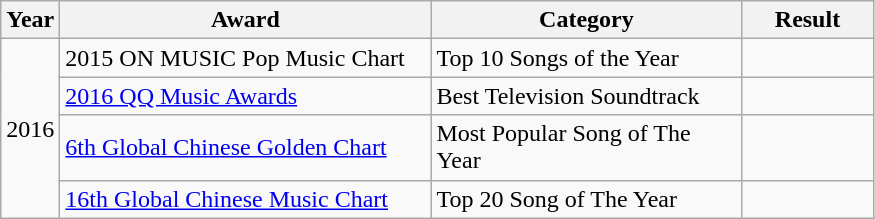<table class="wikitable">
<tr>
<th width="30px">Year</th>
<th width="240px">Award</th>
<th width="200px">Category</th>
<th width="80px">Result</th>
</tr>
<tr>
<td rowspan="4">2016</td>
<td>2015 ON MUSIC Pop Music Chart</td>
<td>Top 10 Songs of the Year</td>
<td></td>
</tr>
<tr>
<td><a href='#'>2016 QQ Music Awards</a></td>
<td>Best Television Soundtrack</td>
<td></td>
</tr>
<tr>
<td><a href='#'>6th Global Chinese Golden Chart</a></td>
<td>Most Popular Song of The Year</td>
<td></td>
</tr>
<tr>
<td><a href='#'>16th Global Chinese Music Chart</a></td>
<td>Top 20 Song of The Year</td>
<td></td>
</tr>
</table>
